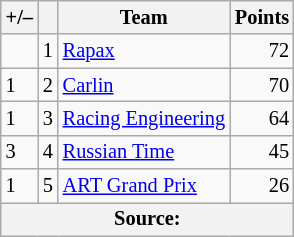<table class="wikitable" style="font-size:85%">
<tr>
<th scope="col">+/–</th>
<th scope="col"></th>
<th scope="col">Team</th>
<th scope="col">Points</th>
</tr>
<tr>
<td align="left"></td>
<td align="center">1</td>
<td> <a href='#'>Rapax</a></td>
<td align="right">72</td>
</tr>
<tr>
<td align="left"> 1</td>
<td align="center">2</td>
<td> <a href='#'>Carlin</a></td>
<td align="right">70</td>
</tr>
<tr>
<td align="left"> 1</td>
<td align="center">3</td>
<td> <a href='#'>Racing Engineering</a></td>
<td align="right">64</td>
</tr>
<tr>
<td align="left"> 3</td>
<td align="center">4</td>
<td> <a href='#'>Russian Time</a></td>
<td align="right">45</td>
</tr>
<tr>
<td align="left"> 1</td>
<td align="center">5</td>
<td> <a href='#'>ART Grand Prix</a></td>
<td align="right">26</td>
</tr>
<tr>
<th colspan="4">Source:</th>
</tr>
</table>
